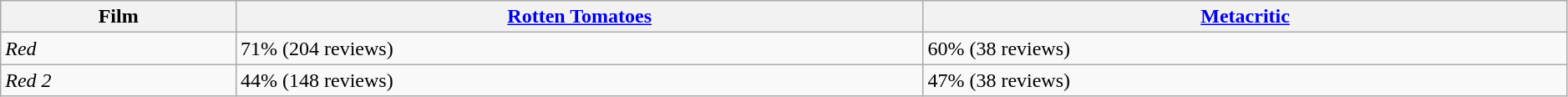<table class="wikitable" style="width:99%;">
<tr>
<th><strong>Film</strong></th>
<th><strong><a href='#'>Rotten Tomatoes</a></strong></th>
<th><strong><a href='#'>Metacritic</a></strong></th>
</tr>
<tr>
<td><em>Red</em></td>
<td>71% (204 reviews)</td>
<td>60% (38 reviews)</td>
</tr>
<tr>
<td><em>Red 2</em></td>
<td>44% (148 reviews)</td>
<td>47% (38 reviews)</td>
</tr>
</table>
